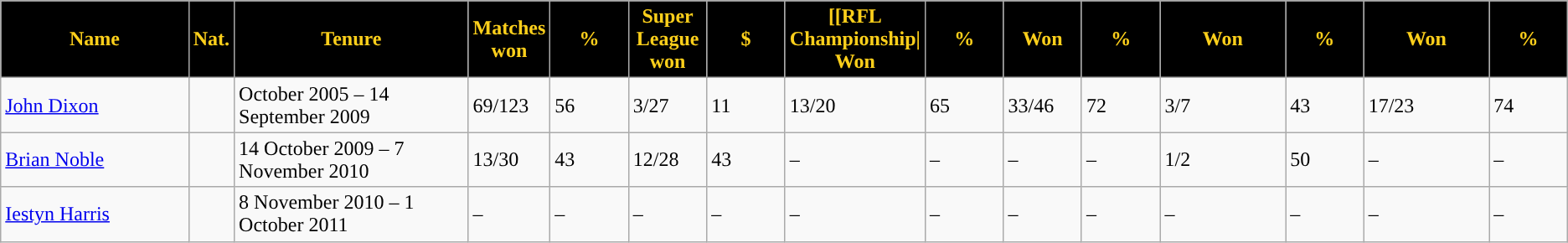<table class="wikitable" style="width:;">
<tr>
<th style="width:12%; background:black; color:#FCCF1B">Name</th>
<th style="width: %; background:black; color:#FCCF1B">Nat.</th>
<th style="width: %; background:black; color:#FCCF1B">Tenure</th>
<th style="width:5%; background:black; color:#FCCF1B">Matches won</th>
<th style="width:5%; background:black; color:#FCCF1B">%</th>
<th style="width:5%; background:black; color:#FCCF1B">Super League won</th>
<th style="width:5%; background:black; color:#FCCF1B">$</th>
<th style="width:5%; background:black; color:#FCCF1B">[[RFL Championship| Won</th>
<th style="width:5%; background:black; color:#FCCF1B">%</th>
<th style="width:5%; background:black; color:#FCCF1B"><a href='#'></a> Won</th>
<th style="width:5%; background:black; color:#FCCF1B">%</th>
<th style="width:8%; background:black; color:#FCCF1B"><a href='#'></a> Won</th>
<th style="width:5%; background:black; color:#FCCF1B">%</th>
<th style="width:8%; background:black; color:#FCCF1B"><a href='#'></a> Won</th>
<th style="width:5%; background:black; color:#FCCF1B">%</th>
</tr>
<tr>
<td><a href='#'>John Dixon</a></td>
<td></td>
<td>October 2005 – 14 September 2009</td>
<td>69/123</td>
<td>56</td>
<td>3/27</td>
<td>11</td>
<td>13/20</td>
<td>65</td>
<td>33/46</td>
<td>72</td>
<td>3/7</td>
<td>43</td>
<td>17/23</td>
<td>74</td>
</tr>
<tr>
<td><a href='#'>Brian Noble</a></td>
<td></td>
<td>14 October 2009 – 7 November 2010</td>
<td>13/30</td>
<td>43</td>
<td>12/28</td>
<td>43</td>
<td>–</td>
<td>–</td>
<td>–</td>
<td>–</td>
<td>1/2</td>
<td>50</td>
<td>–</td>
<td>–</td>
</tr>
<tr>
<td><a href='#'>Iestyn Harris</a></td>
<td></td>
<td>8 November 2010 – 1 October 2011</td>
<td>–</td>
<td>–</td>
<td>–</td>
<td>–</td>
<td>–</td>
<td>–</td>
<td>–</td>
<td>–</td>
<td>–</td>
<td>–</td>
<td>–</td>
<td>–</td>
</tr>
</table>
